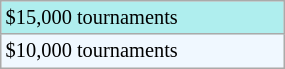<table class="wikitable"  style="font-size:85%; width:15%;">
<tr style="background:#afeeee;">
<td>$15,000 tournaments</td>
</tr>
<tr style="background:#f0f8ff;">
<td>$10,000 tournaments</td>
</tr>
</table>
